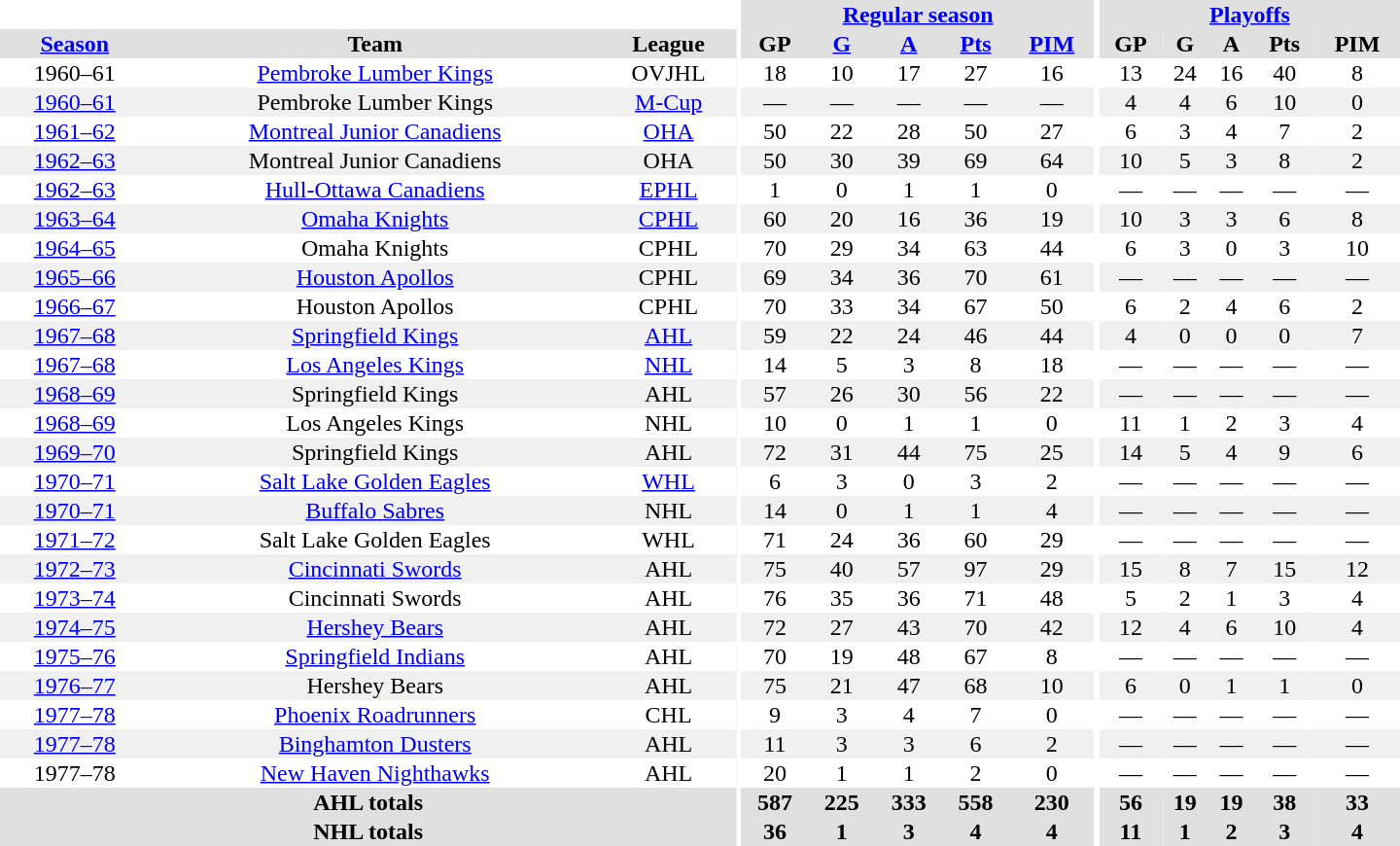<table border="0" cellpadding="1" cellspacing="0" style="text-align:center; width:60em">
<tr bgcolor="#e0e0e0">
<th colspan="3" bgcolor="#ffffff"></th>
<th rowspan="100" bgcolor="#ffffff"></th>
<th colspan="5"><a href='#'>Regular season</a></th>
<th rowspan="100" bgcolor="#ffffff"></th>
<th colspan="5"><a href='#'>Playoffs</a></th>
</tr>
<tr bgcolor="#e0e0e0">
<th><a href='#'>Season</a></th>
<th>Team</th>
<th>League</th>
<th>GP</th>
<th><a href='#'>G</a></th>
<th><a href='#'>A</a></th>
<th><a href='#'>Pts</a></th>
<th><a href='#'>PIM</a></th>
<th>GP</th>
<th>G</th>
<th>A</th>
<th>Pts</th>
<th>PIM</th>
</tr>
<tr>
<td>1960–61</td>
<td><a href='#'>Pembroke Lumber Kings</a></td>
<td>OVJHL</td>
<td>18</td>
<td>10</td>
<td>17</td>
<td>27</td>
<td>16</td>
<td>13</td>
<td>24</td>
<td>16</td>
<td>40</td>
<td>8</td>
</tr>
<tr bgcolor="#f0f0f0">
<td><a href='#'>1960–61</a></td>
<td>Pembroke Lumber Kings</td>
<td><a href='#'>M-Cup</a></td>
<td>—</td>
<td>—</td>
<td>—</td>
<td>—</td>
<td>—</td>
<td>4</td>
<td>4</td>
<td>6</td>
<td>10</td>
<td>0</td>
</tr>
<tr>
<td><a href='#'>1961–62</a></td>
<td><a href='#'>Montreal Junior Canadiens</a></td>
<td><a href='#'>OHA</a></td>
<td>50</td>
<td>22</td>
<td>28</td>
<td>50</td>
<td>27</td>
<td>6</td>
<td>3</td>
<td>4</td>
<td>7</td>
<td>2</td>
</tr>
<tr bgcolor="#f0f0f0">
<td><a href='#'>1962–63</a></td>
<td>Montreal Junior Canadiens</td>
<td>OHA</td>
<td>50</td>
<td>30</td>
<td>39</td>
<td>69</td>
<td>64</td>
<td>10</td>
<td>5</td>
<td>3</td>
<td>8</td>
<td>2</td>
</tr>
<tr>
<td><a href='#'>1962–63</a></td>
<td><a href='#'>Hull-Ottawa Canadiens</a></td>
<td><a href='#'>EPHL</a></td>
<td>1</td>
<td>0</td>
<td>1</td>
<td>1</td>
<td>0</td>
<td>—</td>
<td>—</td>
<td>—</td>
<td>—</td>
<td>—</td>
</tr>
<tr bgcolor="#f0f0f0">
<td><a href='#'>1963–64</a></td>
<td><a href='#'>Omaha Knights</a></td>
<td><a href='#'>CPHL</a></td>
<td>60</td>
<td>20</td>
<td>16</td>
<td>36</td>
<td>19</td>
<td>10</td>
<td>3</td>
<td>3</td>
<td>6</td>
<td>8</td>
</tr>
<tr>
<td><a href='#'>1964–65</a></td>
<td>Omaha Knights</td>
<td>CPHL</td>
<td>70</td>
<td>29</td>
<td>34</td>
<td>63</td>
<td>44</td>
<td>6</td>
<td>3</td>
<td>0</td>
<td>3</td>
<td>10</td>
</tr>
<tr bgcolor="#f0f0f0">
<td><a href='#'>1965–66</a></td>
<td><a href='#'>Houston Apollos</a></td>
<td>CPHL</td>
<td>69</td>
<td>34</td>
<td>36</td>
<td>70</td>
<td>61</td>
<td>—</td>
<td>—</td>
<td>—</td>
<td>—</td>
<td>—</td>
</tr>
<tr>
<td><a href='#'>1966–67</a></td>
<td>Houston Apollos</td>
<td>CPHL</td>
<td>70</td>
<td>33</td>
<td>34</td>
<td>67</td>
<td>50</td>
<td>6</td>
<td>2</td>
<td>4</td>
<td>6</td>
<td>2</td>
</tr>
<tr bgcolor="#f0f0f0">
<td><a href='#'>1967–68</a></td>
<td><a href='#'>Springfield Kings</a></td>
<td><a href='#'>AHL</a></td>
<td>59</td>
<td>22</td>
<td>24</td>
<td>46</td>
<td>44</td>
<td>4</td>
<td>0</td>
<td>0</td>
<td>0</td>
<td>7</td>
</tr>
<tr>
<td><a href='#'>1967–68</a></td>
<td><a href='#'>Los Angeles Kings</a></td>
<td><a href='#'>NHL</a></td>
<td>14</td>
<td>5</td>
<td>3</td>
<td>8</td>
<td>18</td>
<td>—</td>
<td>—</td>
<td>—</td>
<td>—</td>
<td>—</td>
</tr>
<tr bgcolor="#f0f0f0">
<td><a href='#'>1968–69</a></td>
<td>Springfield Kings</td>
<td>AHL</td>
<td>57</td>
<td>26</td>
<td>30</td>
<td>56</td>
<td>22</td>
<td>—</td>
<td>—</td>
<td>—</td>
<td>—</td>
<td>—</td>
</tr>
<tr>
<td><a href='#'>1968–69</a></td>
<td>Los Angeles Kings</td>
<td>NHL</td>
<td>10</td>
<td>0</td>
<td>1</td>
<td>1</td>
<td>0</td>
<td>11</td>
<td>1</td>
<td>2</td>
<td>3</td>
<td>4</td>
</tr>
<tr bgcolor="#f0f0f0">
<td><a href='#'>1969–70</a></td>
<td>Springfield Kings</td>
<td>AHL</td>
<td>72</td>
<td>31</td>
<td>44</td>
<td>75</td>
<td>25</td>
<td>14</td>
<td>5</td>
<td>4</td>
<td>9</td>
<td>6</td>
</tr>
<tr>
<td><a href='#'>1970–71</a></td>
<td><a href='#'>Salt Lake Golden Eagles</a></td>
<td><a href='#'>WHL</a></td>
<td>6</td>
<td>3</td>
<td>0</td>
<td>3</td>
<td>2</td>
<td>—</td>
<td>—</td>
<td>—</td>
<td>—</td>
<td>—</td>
</tr>
<tr bgcolor="#f0f0f0">
<td><a href='#'>1970–71</a></td>
<td><a href='#'>Buffalo Sabres</a></td>
<td>NHL</td>
<td>14</td>
<td>0</td>
<td>1</td>
<td>1</td>
<td>4</td>
<td>—</td>
<td>—</td>
<td>—</td>
<td>—</td>
<td>—</td>
</tr>
<tr>
<td><a href='#'>1971–72</a></td>
<td>Salt Lake Golden Eagles</td>
<td>WHL</td>
<td>71</td>
<td>24</td>
<td>36</td>
<td>60</td>
<td>29</td>
<td>—</td>
<td>—</td>
<td>—</td>
<td>—</td>
<td>—</td>
</tr>
<tr bgcolor="#f0f0f0">
<td><a href='#'>1972–73</a></td>
<td><a href='#'>Cincinnati Swords</a></td>
<td>AHL</td>
<td>75</td>
<td>40</td>
<td>57</td>
<td>97</td>
<td>29</td>
<td>15</td>
<td>8</td>
<td>7</td>
<td>15</td>
<td>12</td>
</tr>
<tr>
<td><a href='#'>1973–74</a></td>
<td>Cincinnati Swords</td>
<td>AHL</td>
<td>76</td>
<td>35</td>
<td>36</td>
<td>71</td>
<td>48</td>
<td>5</td>
<td>2</td>
<td>1</td>
<td>3</td>
<td>4</td>
</tr>
<tr bgcolor="#f0f0f0">
<td><a href='#'>1974–75</a></td>
<td><a href='#'>Hershey Bears</a></td>
<td>AHL</td>
<td>72</td>
<td>27</td>
<td>43</td>
<td>70</td>
<td>42</td>
<td>12</td>
<td>4</td>
<td>6</td>
<td>10</td>
<td>4</td>
</tr>
<tr>
<td><a href='#'>1975–76</a></td>
<td><a href='#'>Springfield Indians</a></td>
<td>AHL</td>
<td>70</td>
<td>19</td>
<td>48</td>
<td>67</td>
<td>8</td>
<td>—</td>
<td>—</td>
<td>—</td>
<td>—</td>
<td>—</td>
</tr>
<tr bgcolor="#f0f0f0">
<td><a href='#'>1976–77</a></td>
<td>Hershey Bears</td>
<td>AHL</td>
<td>75</td>
<td>21</td>
<td>47</td>
<td>68</td>
<td>10</td>
<td>6</td>
<td>0</td>
<td>1</td>
<td>1</td>
<td>0</td>
</tr>
<tr>
<td><a href='#'>1977–78</a></td>
<td><a href='#'>Phoenix Roadrunners</a></td>
<td>CHL</td>
<td>9</td>
<td>3</td>
<td>4</td>
<td>7</td>
<td>0</td>
<td>—</td>
<td>—</td>
<td>—</td>
<td>—</td>
<td>—</td>
</tr>
<tr bgcolor="#f0f0f0">
<td><a href='#'>1977–78</a></td>
<td><a href='#'>Binghamton Dusters</a></td>
<td>AHL</td>
<td>11</td>
<td>3</td>
<td>3</td>
<td>6</td>
<td>2</td>
<td>—</td>
<td>—</td>
<td>—</td>
<td>—</td>
<td>—</td>
</tr>
<tr>
<td>1977–78</td>
<td><a href='#'>New Haven Nighthawks</a></td>
<td>AHL</td>
<td>20</td>
<td>1</td>
<td>1</td>
<td>2</td>
<td>0</td>
<td>—</td>
<td>—</td>
<td>—</td>
<td>—</td>
<td>—</td>
</tr>
<tr bgcolor="#e0e0e0">
<th colspan="3">AHL totals</th>
<th>587</th>
<th>225</th>
<th>333</th>
<th>558</th>
<th>230</th>
<th>56</th>
<th>19</th>
<th>19</th>
<th>38</th>
<th>33</th>
</tr>
<tr bgcolor="#e0e0e0">
<th colspan="3">NHL totals</th>
<th>36</th>
<th>1</th>
<th>3</th>
<th>4</th>
<th>4</th>
<th>11</th>
<th>1</th>
<th>2</th>
<th>3</th>
<th>4</th>
</tr>
</table>
